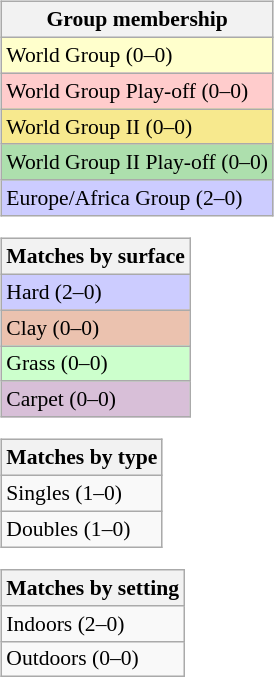<table>
<tr valign=top>
<td><br><table class=wikitable style="font-size:90%">
<tr>
<th>Group membership</th>
</tr>
<tr style="background:#ffffcc;">
<td>World Group (0–0)</td>
</tr>
<tr style="background:#ffcccc;">
<td>World Group Play-off (0–0)</td>
</tr>
<tr style="background:#F7E98E;">
<td>World Group II (0–0)</td>
</tr>
<tr style="background:#ADDFAD;">
<td>World Group II Play-off (0–0)</td>
</tr>
<tr style="background:#CCCCFF;">
<td>Europe/Africa Group (2–0)</td>
</tr>
</table>
<table class=wikitable style="font-size:90%">
<tr>
<th>Matches by surface</th>
</tr>
<tr style="background:#ccf;">
<td>Hard (2–0)</td>
</tr>
<tr style="background:#ebc2af;">
<td>Clay (0–0)</td>
</tr>
<tr style="background:#cfc;">
<td>Grass (0–0)</td>
</tr>
<tr style="background:thistle;">
<td>Carpet (0–0)</td>
</tr>
</table>
<table class=wikitable style="font-size:90%">
<tr>
<th>Matches by type</th>
</tr>
<tr>
<td>Singles (1–0)</td>
</tr>
<tr>
<td>Doubles (1–0)</td>
</tr>
</table>
<table class=wikitable style="font-size:90%">
<tr>
<th>Matches by setting</th>
</tr>
<tr>
<td>Indoors (2–0)</td>
</tr>
<tr>
<td>Outdoors (0–0)</td>
</tr>
</table>
</td>
</tr>
</table>
